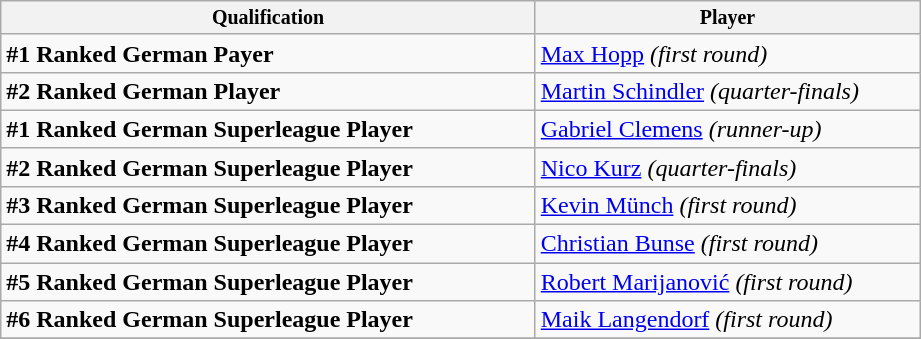<table class="wikitable">
<tr style="font-size:10pt;font-weight:bold">
<th width="350">Qualification</th>
<th width=250">Player</th>
</tr>
<tr>
<td><strong>#1 Ranked German Payer</strong></td>
<td> <a href='#'>Max Hopp</a> <em>(first round)</em></td>
</tr>
<tr>
<td><strong>#2 Ranked German Player</strong></td>
<td> <a href='#'>Martin Schindler</a> <em>(quarter-finals)</em></td>
</tr>
<tr>
<td><strong>#1 Ranked German Superleague Player</strong></td>
<td> <a href='#'>Gabriel Clemens</a> <em>(runner-up)</em></td>
</tr>
<tr>
<td><strong>#2 Ranked German Superleague Player</strong></td>
<td> <a href='#'>Nico Kurz</a> <em>(quarter-finals)</em></td>
</tr>
<tr>
<td><strong>#3 Ranked German Superleague Player</strong></td>
<td> <a href='#'>Kevin Münch</a> <em>(first round)</em></td>
</tr>
<tr>
<td><strong>#4 Ranked German Superleague Player</strong></td>
<td> <a href='#'>Christian Bunse</a> <em>(first round)</em></td>
</tr>
<tr>
<td><strong>#5 Ranked German Superleague Player</strong></td>
<td> <a href='#'>Robert Marijanović</a> <em>(first round)</em></td>
</tr>
<tr>
<td><strong>#6 Ranked German Superleague Player</strong></td>
<td> <a href='#'>Maik Langendorf</a> <em>(first round)</em></td>
</tr>
<tr>
</tr>
</table>
